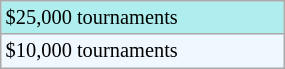<table class="wikitable"  style="font-size:85%; width:15%;">
<tr style="background:#afeeee;">
<td>$25,000 tournaments</td>
</tr>
<tr style="background:#f0f8ff;">
<td>$10,000 tournaments</td>
</tr>
</table>
